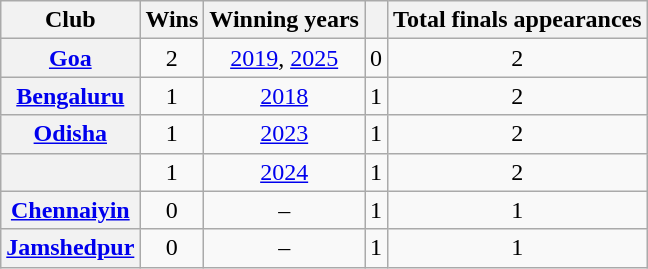<table class="wikitable sortable plainrowheaders" style="text-align: center;">
<tr>
<th scope="col">Club</th>
<th scope="col">Wins</th>
<th scope="col">Winning years</th>
<th scope="col"></th>
<th scope="col">Total finals appearances</th>
</tr>
<tr>
<th scope="row"><a href='#'>Goa</a></th>
<td>2</td>
<td><a href='#'>2019</a>, <a href='#'>2025</a></td>
<td>0</td>
<td>2</td>
</tr>
<tr>
<th scope="row"><a href='#'>Bengaluru</a></th>
<td>1</td>
<td><a href='#'>2018</a></td>
<td>1</td>
<td>2</td>
</tr>
<tr>
<th scope="row"><a href='#'>Odisha</a></th>
<td>1</td>
<td><a href='#'>2023</a></td>
<td>1</td>
<td>2</td>
</tr>
<tr>
<th scope="row"></th>
<td>1</td>
<td><a href='#'>2024</a></td>
<td>1</td>
<td>2</td>
</tr>
<tr>
<th scope="row"><a href='#'>Chennaiyin</a></th>
<td>0</td>
<td>–</td>
<td>1</td>
<td>1</td>
</tr>
<tr>
<th scope="row"><a href='#'>Jamshedpur</a></th>
<td>0</td>
<td>–</td>
<td>1</td>
<td>1</td>
</tr>
</table>
